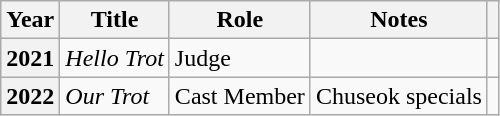<table class="wikitable plainrowheaders">
<tr>
<th scope="col">Year</th>
<th scope="col">Title</th>
<th scope="col">Role</th>
<th scope="col">Notes</th>
<th scope="col" class="unsortable"></th>
</tr>
<tr>
<th scope="row">2021</th>
<td><em>Hello Trot</em></td>
<td>Judge</td>
<td></td>
<td></td>
</tr>
<tr>
<th scope="row">2022</th>
<td><em>Our Trot</em></td>
<td>Cast Member</td>
<td>Chuseok specials</td>
<td></td>
</tr>
</table>
